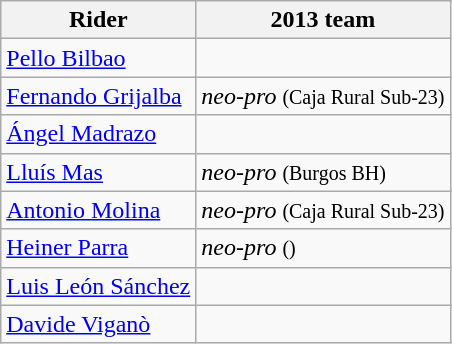<table class="wikitable">
<tr>
<th>Rider</th>
<th>2013 team</th>
</tr>
<tr>
<td><a href='#'>Pello Bilbao</a></td>
<td></td>
</tr>
<tr>
<td><a href='#'>Fernando Grijalba</a></td>
<td><em>neo-pro</em> <small>(Caja Rural Sub-23)</small></td>
</tr>
<tr>
<td><a href='#'>Ángel Madrazo</a></td>
<td></td>
</tr>
<tr>
<td><a href='#'>Lluís Mas</a></td>
<td><em>neo-pro</em> <small>(Burgos BH)</small></td>
</tr>
<tr>
<td><a href='#'>Antonio Molina</a></td>
<td><em>neo-pro</em> <small>(Caja Rural Sub-23)</small></td>
</tr>
<tr>
<td><a href='#'>Heiner Parra</a></td>
<td><em>neo-pro</em> <small>()</small></td>
</tr>
<tr>
<td><a href='#'>Luis León Sánchez</a></td>
<td></td>
</tr>
<tr>
<td><a href='#'>Davide Viganò</a></td>
<td></td>
</tr>
</table>
